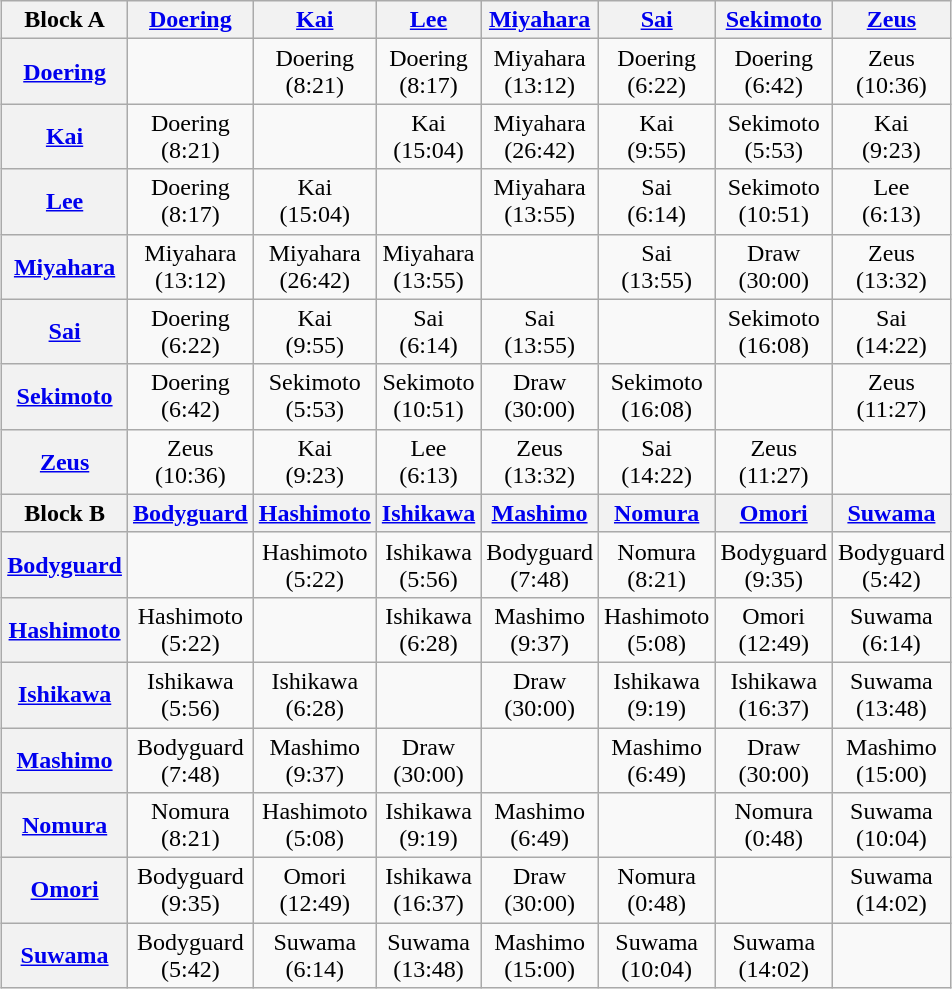<table class="wikitable" align=center style="margin: 1em auto 1em auto; text-align:center;">
<tr>
<th>Block A</th>
<th><a href='#'>Doering</a></th>
<th><a href='#'>Kai</a></th>
<th><a href='#'>Lee</a></th>
<th><a href='#'>Miyahara</a></th>
<th><a href='#'>Sai</a></th>
<th><a href='#'>Sekimoto</a></th>
<th><a href='#'>Zeus</a></th>
</tr>
<tr>
<th><a href='#'>Doering</a></th>
<td></td>
<td>Doering<br>(8:21)</td>
<td>Doering<br>(8:17)</td>
<td>Miyahara<br>(13:12)</td>
<td>Doering<br>(6:22)</td>
<td>Doering<br>(6:42)</td>
<td>Zeus<br>(10:36)</td>
</tr>
<tr>
<th><a href='#'>Kai</a></th>
<td>Doering<br>(8:21)</td>
<td></td>
<td>Kai<br>(15:04)</td>
<td>Miyahara<br>(26:42)</td>
<td>Kai<br>(9:55)</td>
<td>Sekimoto<br>(5:53)</td>
<td>Kai<br>(9:23)</td>
</tr>
<tr>
<th><a href='#'>Lee</a></th>
<td>Doering<br>(8:17)</td>
<td>Kai<br>(15:04)</td>
<td></td>
<td>Miyahara<br>(13:55)</td>
<td>Sai<br>(6:14)</td>
<td>Sekimoto<br>(10:51)</td>
<td>Lee<br>(6:13)</td>
</tr>
<tr>
<th><a href='#'>Miyahara</a></th>
<td>Miyahara<br>(13:12)</td>
<td>Miyahara<br>(26:42)</td>
<td>Miyahara<br>(13:55)</td>
<td></td>
<td>Sai<br>(13:55)</td>
<td>Draw<br>(30:00)</td>
<td>Zeus<br>(13:32)</td>
</tr>
<tr>
<th><a href='#'>Sai</a></th>
<td>Doering<br>(6:22)</td>
<td>Kai<br>(9:55)</td>
<td>Sai<br>(6:14)</td>
<td>Sai<br>(13:55)</td>
<td></td>
<td>Sekimoto<br>(16:08)</td>
<td>Sai<br>(14:22)</td>
</tr>
<tr>
<th><a href='#'>Sekimoto</a></th>
<td>Doering<br>(6:42)</td>
<td>Sekimoto<br>(5:53)</td>
<td>Sekimoto<br>(10:51)</td>
<td>Draw<br>(30:00)</td>
<td>Sekimoto<br>(16:08)</td>
<td></td>
<td>Zeus<br>(11:27)</td>
</tr>
<tr>
<th><a href='#'>Zeus</a></th>
<td>Zeus<br>(10:36)</td>
<td>Kai<br>(9:23)</td>
<td>Lee<br>(6:13)</td>
<td>Zeus<br>(13:32)</td>
<td>Sai<br>(14:22)</td>
<td>Zeus<br>(11:27)</td>
<td></td>
</tr>
<tr>
<th>Block B</th>
<th><a href='#'>Bodyguard</a></th>
<th><a href='#'>Hashimoto</a></th>
<th><a href='#'>Ishikawa</a></th>
<th><a href='#'>Mashimo</a></th>
<th><a href='#'>Nomura</a></th>
<th><a href='#'>Omori</a></th>
<th><a href='#'>Suwama</a></th>
</tr>
<tr>
<th><a href='#'>Bodyguard</a></th>
<td></td>
<td>Hashimoto<br>(5:22)</td>
<td>Ishikawa<br>(5:56)</td>
<td>Bodyguard<br>(7:48)</td>
<td>Nomura<br>(8:21)</td>
<td>Bodyguard<br>(9:35)</td>
<td>Bodyguard<br>(5:42)</td>
</tr>
<tr>
<th><a href='#'>Hashimoto</a></th>
<td>Hashimoto<br>(5:22)</td>
<td></td>
<td>Ishikawa<br>(6:28)</td>
<td>Mashimo<br>(9:37)</td>
<td>Hashimoto<br>(5:08)</td>
<td>Omori<br>(12:49)</td>
<td>Suwama<br>(6:14)</td>
</tr>
<tr>
<th><a href='#'>Ishikawa</a></th>
<td>Ishikawa<br>(5:56)</td>
<td>Ishikawa<br>(6:28)</td>
<td></td>
<td>Draw<br>(30:00)</td>
<td>Ishikawa<br>(9:19)</td>
<td>Ishikawa<br>(16:37)</td>
<td>Suwama<br>(13:48)</td>
</tr>
<tr>
<th><a href='#'>Mashimo</a></th>
<td>Bodyguard<br>(7:48)</td>
<td>Mashimo<br>(9:37)</td>
<td>Draw<br>(30:00)</td>
<td></td>
<td>Mashimo<br>(6:49)</td>
<td>Draw<br>(30:00)</td>
<td>Mashimo<br>(15:00)</td>
</tr>
<tr>
<th><a href='#'>Nomura</a></th>
<td>Nomura<br>(8:21)</td>
<td>Hashimoto<br>(5:08)</td>
<td>Ishikawa<br>(9:19)</td>
<td>Mashimo<br>(6:49)</td>
<td></td>
<td>Nomura<br>(0:48)</td>
<td>Suwama<br>(10:04)</td>
</tr>
<tr>
<th><a href='#'>Omori</a></th>
<td>Bodyguard<br>(9:35)</td>
<td>Omori<br>(12:49)</td>
<td>Ishikawa<br>(16:37)</td>
<td>Draw<br>(30:00)</td>
<td>Nomura<br>(0:48)</td>
<td></td>
<td>Suwama<br>(14:02)</td>
</tr>
<tr>
<th><a href='#'>Suwama</a></th>
<td>Bodyguard<br>(5:42)</td>
<td>Suwama<br>(6:14)</td>
<td>Suwama<br>(13:48)</td>
<td>Mashimo<br>(15:00)</td>
<td>Suwama<br>(10:04)</td>
<td>Suwama<br>(14:02)</td>
<td></td>
</tr>
</table>
